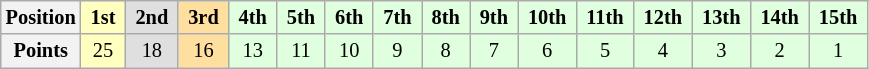<table class="wikitable" style="font-size:85%; text-align:center">
<tr>
<th>Position</th>
<td style="background:#ffffbf;"> <strong>1st</strong> </td>
<td style="background:#dfdfdf;"> <strong>2nd</strong> </td>
<td style="background:#ffdf9f;"> <strong>3rd</strong> </td>
<td style="background:#dfffdf;"> <strong>4th</strong> </td>
<td style="background:#dfffdf;"> <strong>5th</strong> </td>
<td style="background:#dfffdf;"> <strong>6th</strong> </td>
<td style="background:#dfffdf;"> <strong>7th</strong> </td>
<td style="background:#dfffdf;"> <strong>8th</strong> </td>
<td style="background:#dfffdf;"> <strong>9th</strong> </td>
<td style="background:#dfffdf;"> <strong>10th</strong> </td>
<td style="background:#dfffdf;"> <strong>11th</strong> </td>
<td style="background:#dfffdf;"> <strong>12th</strong> </td>
<td style="background:#dfffdf;"> <strong>13th</strong> </td>
<td style="background:#dfffdf;"> <strong>14th</strong> </td>
<td style="background:#dfffdf;"> <strong>15th</strong> </td>
</tr>
<tr>
<th>Points</th>
<td style="background:#ffffbf;">25</td>
<td style="background:#dfdfdf;">18</td>
<td style="background:#ffdf9f;">16</td>
<td style="background:#dfffdf;">13</td>
<td style="background:#dfffdf;">11</td>
<td style="background:#dfffdf;">10</td>
<td style="background:#dfffdf;">9</td>
<td style="background:#dfffdf;">8</td>
<td style="background:#dfffdf;">7</td>
<td style="background:#dfffdf;">6</td>
<td style="background:#dfffdf;">5</td>
<td style="background:#dfffdf;">4</td>
<td style="background:#dfffdf;">3</td>
<td style="background:#dfffdf;">2</td>
<td style="background:#dfffdf;">1</td>
</tr>
</table>
